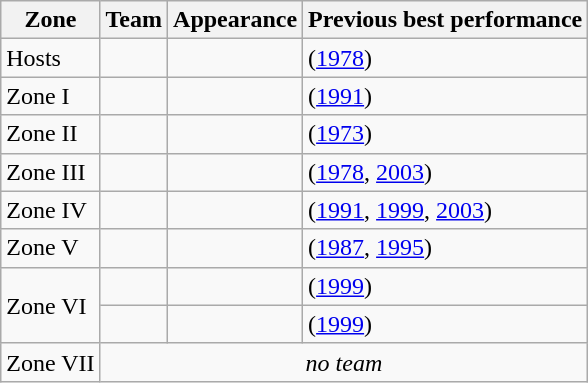<table class="wikitable sortable" style="text-align: left;">
<tr>
<th>Zone</th>
<th>Team</th>
<th>Appearance</th>
<th>Previous best performance</th>
</tr>
<tr>
<td>Hosts</td>
<td></td>
<td></td>
<td> (<a href='#'>1978</a>)</td>
</tr>
<tr>
<td>Zone I</td>
<td></td>
<td></td>
<td> (<a href='#'>1991</a>)</td>
</tr>
<tr>
<td>Zone II</td>
<td></td>
<td></td>
<td> (<a href='#'>1973</a>)</td>
</tr>
<tr>
<td>Zone III</td>
<td></td>
<td></td>
<td> (<a href='#'>1978</a>, <a href='#'>2003</a>)</td>
</tr>
<tr>
<td>Zone IV</td>
<td></td>
<td></td>
<td> (<a href='#'>1991</a>, <a href='#'>1999</a>, <a href='#'>2003</a>)</td>
</tr>
<tr>
<td>Zone V</td>
<td></td>
<td></td>
<td> (<a href='#'>1987</a>, <a href='#'>1995</a>)</td>
</tr>
<tr>
<td rowspan=2>Zone VI</td>
<td></td>
<td></td>
<td> (<a href='#'>1999</a>)</td>
</tr>
<tr>
<td></td>
<td></td>
<td> (<a href='#'>1999</a>)</td>
</tr>
<tr>
<td>Zone VII</td>
<td align=center colspan=3><em>no team</em></td>
</tr>
</table>
